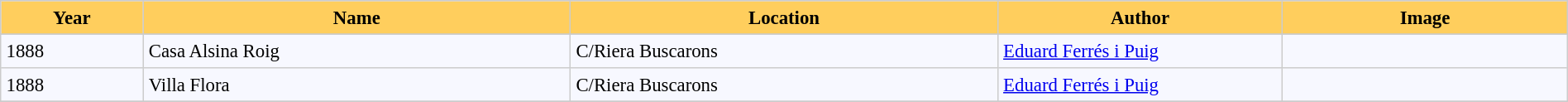<table bgcolor="#f7f8ff" cellpadding="4" cellspacing="0" border="1" style="font-size: 95%; border: #cccccc solid 1px; border-collapse: collapse;">
<tr>
<th width="5%" style="background:#ffce5d;">Year</th>
<th width="15%" style="background:#ffce5d;">Name</th>
<th width="15%" style="background:#ffce5d;">Location</th>
<th width="10%" style="background:#ffce5d;">Author</th>
<th width="10%" style="background:#ffce5d;">Image</th>
</tr>
<tr ---->
</tr>
<tr>
<td>1888</td>
<td>Casa Alsina Roig</td>
<td>C/Riera Buscarons</td>
<td><a href='#'>Eduard Ferrés i Puig</a></td>
<td></td>
</tr>
<tr>
<td>1888</td>
<td>Villa Flora</td>
<td>C/Riera Buscarons</td>
<td><a href='#'>Eduard Ferrés i Puig</a></td>
<td></td>
</tr>
<tr>
</tr>
</table>
